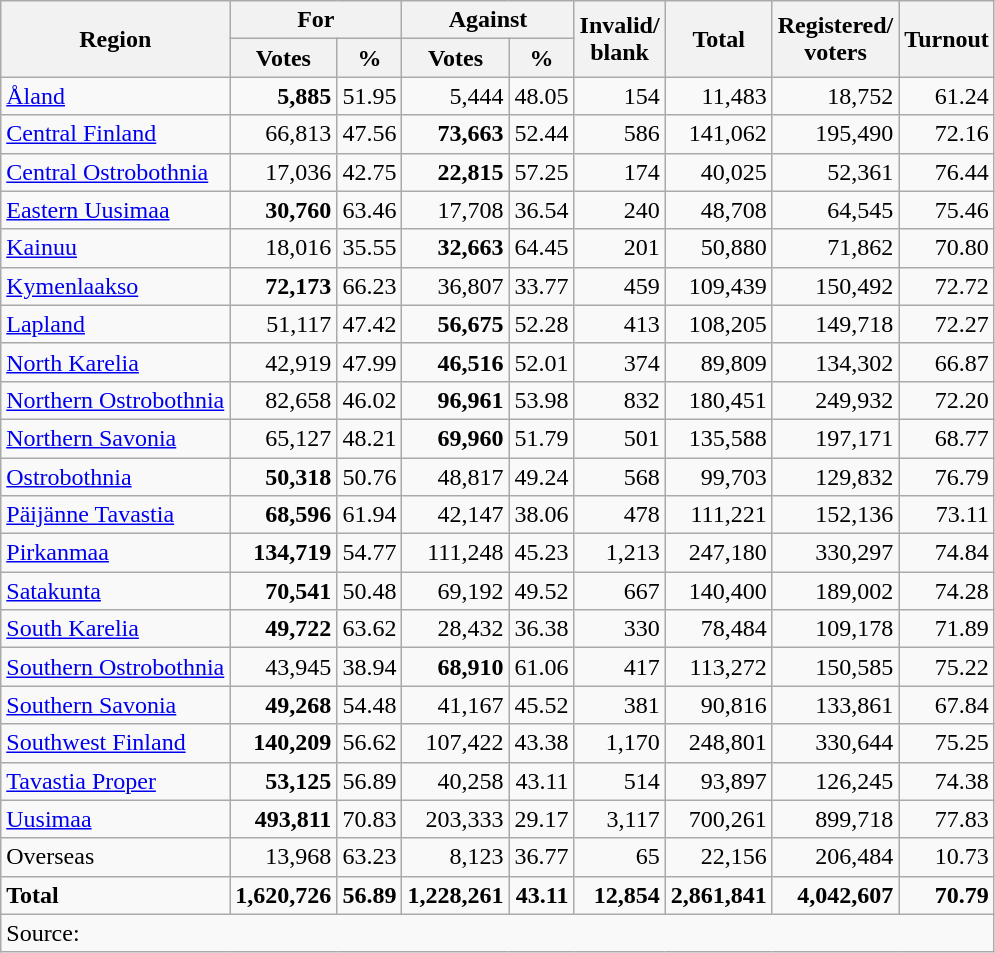<table class="wikitable sortable" style=text-align:right>
<tr>
<th rowspan=2>Region</th>
<th colspan=2>For</th>
<th colspan=2>Against</th>
<th rowspan=2>Invalid/<br>blank</th>
<th rowspan=2>Total</th>
<th rowspan=2>Registered/<br>voters</th>
<th rowspan=2>Turnout</th>
</tr>
<tr>
<th>Votes</th>
<th>%</th>
<th>Votes</th>
<th>%</th>
</tr>
<tr>
<td align=left><a href='#'>Åland</a></td>
<td><strong>5,885</strong></td>
<td>51.95</td>
<td>5,444</td>
<td>48.05</td>
<td>154</td>
<td>11,483</td>
<td>18,752</td>
<td>61.24</td>
</tr>
<tr>
<td align=left><a href='#'>Central Finland</a></td>
<td>66,813</td>
<td>47.56</td>
<td><strong>73,663</strong></td>
<td>52.44</td>
<td>586</td>
<td>141,062</td>
<td>195,490</td>
<td>72.16</td>
</tr>
<tr>
<td align=left><a href='#'>Central Ostrobothnia</a></td>
<td>17,036</td>
<td>42.75</td>
<td><strong>22,815</strong></td>
<td>57.25</td>
<td>174</td>
<td>40,025</td>
<td>52,361</td>
<td>76.44</td>
</tr>
<tr>
<td align=left><a href='#'>Eastern Uusimaa</a></td>
<td><strong>30,760</strong></td>
<td>63.46</td>
<td>17,708</td>
<td>36.54</td>
<td>240</td>
<td>48,708</td>
<td>64,545</td>
<td>75.46</td>
</tr>
<tr>
<td align=left><a href='#'>Kainuu</a></td>
<td>18,016</td>
<td>35.55</td>
<td><strong>32,663</strong></td>
<td>64.45</td>
<td>201</td>
<td>50,880</td>
<td>71,862</td>
<td>70.80</td>
</tr>
<tr>
<td align=left><a href='#'>Kymenlaakso</a></td>
<td><strong>72,173</strong></td>
<td>66.23</td>
<td>36,807</td>
<td>33.77</td>
<td>459</td>
<td>109,439</td>
<td>150,492</td>
<td>72.72</td>
</tr>
<tr>
<td align=left><a href='#'>Lapland</a></td>
<td>51,117</td>
<td>47.42</td>
<td><strong>56,675</strong></td>
<td>52.28</td>
<td>413</td>
<td>108,205</td>
<td>149,718</td>
<td>72.27</td>
</tr>
<tr>
<td align=left><a href='#'>North Karelia</a></td>
<td>42,919</td>
<td>47.99</td>
<td><strong>46,516</strong></td>
<td>52.01</td>
<td>374</td>
<td>89,809</td>
<td>134,302</td>
<td>66.87</td>
</tr>
<tr>
<td align=left><a href='#'>Northern Ostrobothnia</a></td>
<td>82,658</td>
<td>46.02</td>
<td><strong>96,961</strong></td>
<td>53.98</td>
<td>832</td>
<td>180,451</td>
<td>249,932</td>
<td>72.20</td>
</tr>
<tr>
<td align=left><a href='#'>Northern Savonia</a></td>
<td>65,127</td>
<td>48.21</td>
<td><strong>69,960</strong></td>
<td>51.79</td>
<td>501</td>
<td>135,588</td>
<td>197,171</td>
<td>68.77</td>
</tr>
<tr>
<td align=left><a href='#'>Ostrobothnia</a></td>
<td><strong>50,318</strong></td>
<td>50.76</td>
<td>48,817</td>
<td>49.24</td>
<td>568</td>
<td>99,703</td>
<td>129,832</td>
<td>76.79</td>
</tr>
<tr>
<td align=left><a href='#'>Päijänne Tavastia</a></td>
<td><strong>68,596</strong></td>
<td>61.94</td>
<td>42,147</td>
<td>38.06</td>
<td>478</td>
<td>111,221</td>
<td>152,136</td>
<td>73.11</td>
</tr>
<tr>
<td align=left><a href='#'>Pirkanmaa</a></td>
<td><strong>134,719</strong></td>
<td>54.77</td>
<td>111,248</td>
<td>45.23</td>
<td>1,213</td>
<td>247,180</td>
<td>330,297</td>
<td>74.84</td>
</tr>
<tr>
<td align=left><a href='#'>Satakunta</a></td>
<td><strong>70,541</strong></td>
<td>50.48</td>
<td>69,192</td>
<td>49.52</td>
<td>667</td>
<td>140,400</td>
<td>189,002</td>
<td>74.28</td>
</tr>
<tr>
<td align=left><a href='#'>South Karelia</a></td>
<td><strong>49,722</strong></td>
<td>63.62</td>
<td>28,432</td>
<td>36.38</td>
<td>330</td>
<td>78,484</td>
<td>109,178</td>
<td>71.89</td>
</tr>
<tr>
<td align=left><a href='#'>Southern Ostrobothnia</a></td>
<td>43,945</td>
<td>38.94</td>
<td><strong>68,910</strong></td>
<td>61.06</td>
<td>417</td>
<td>113,272</td>
<td>150,585</td>
<td>75.22</td>
</tr>
<tr>
<td align=left><a href='#'>Southern Savonia</a></td>
<td><strong>49,268</strong></td>
<td>54.48</td>
<td>41,167</td>
<td>45.52</td>
<td>381</td>
<td>90,816</td>
<td>133,861</td>
<td>67.84</td>
</tr>
<tr>
<td align=left><a href='#'>Southwest Finland</a></td>
<td><strong>140,209</strong></td>
<td>56.62</td>
<td>107,422</td>
<td>43.38</td>
<td>1,170</td>
<td>248,801</td>
<td>330,644</td>
<td>75.25</td>
</tr>
<tr>
<td align=left><a href='#'>Tavastia Proper</a></td>
<td><strong>53,125</strong></td>
<td>56.89</td>
<td>40,258</td>
<td>43.11</td>
<td>514</td>
<td>93,897</td>
<td>126,245</td>
<td>74.38</td>
</tr>
<tr>
<td align=left><a href='#'>Uusimaa</a></td>
<td><strong>493,811</strong></td>
<td>70.83</td>
<td>203,333</td>
<td>29.17</td>
<td>3,117</td>
<td>700,261</td>
<td>899,718</td>
<td>77.83</td>
</tr>
<tr>
<td align=left>Overseas</td>
<td>13,968</td>
<td>63.23</td>
<td>8,123</td>
<td>36.77</td>
<td>65</td>
<td>22,156</td>
<td>206,484</td>
<td>10.73</td>
</tr>
<tr class=sortbottom style=font-weight:bold>
<td align=left>Total</td>
<td>1,620,726</td>
<td>56.89</td>
<td>1,228,261</td>
<td>43.11</td>
<td>12,854</td>
<td>2,861,841</td>
<td>4,042,607</td>
<td>70.79</td>
</tr>
<tr class=sortbottom>
<td align=left colspan=9>Source: </td>
</tr>
</table>
